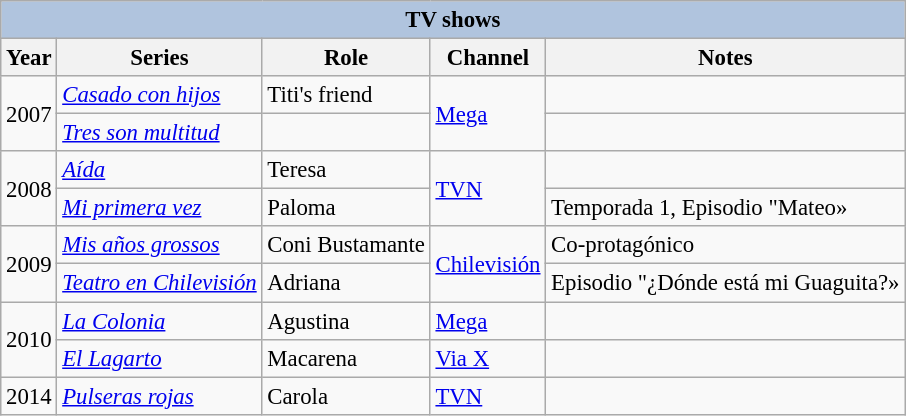<table class="wikitable" style="font-size: 95%;">
<tr>
<th colspan="5" style="background: LightSteelBlue;">TV shows</th>
</tr>
<tr>
<th>Year</th>
<th>Series</th>
<th>Role</th>
<th>Channel</th>
<th>Notes</th>
</tr>
<tr>
<td rowspan="2">2007</td>
<td><em><a href='#'>Casado con hijos</a></em></td>
<td>Titi's friend</td>
<td rowspan="2"><a href='#'>Mega</a></td>
<td></td>
</tr>
<tr>
<td><em><a href='#'>Tres son multitud</a></em></td>
<td></td>
<td></td>
</tr>
<tr>
<td rowspan="2">2008</td>
<td><em><a href='#'>Aída</a></em></td>
<td>Teresa</td>
<td rowspan="2"><a href='#'>TVN</a></td>
<td></td>
</tr>
<tr>
<td><em><a href='#'>Mi primera vez</a></em></td>
<td>Paloma</td>
<td>Temporada 1, Episodio "Mateo»</td>
</tr>
<tr>
<td rowspan="2">2009</td>
<td><em><a href='#'>Mis años grossos</a></em></td>
<td>Coni Bustamante</td>
<td rowspan="2"><a href='#'>Chilevisión</a></td>
<td>Co-protagónico</td>
</tr>
<tr>
<td><em><a href='#'>Teatro en Chilevisión</a></em></td>
<td>Adriana</td>
<td>Episodio "¿Dónde está mi Guaguita?»</td>
</tr>
<tr>
<td rowspan="2">2010</td>
<td><em><a href='#'>La Colonia</a></em></td>
<td>Agustina</td>
<td><a href='#'>Mega</a></td>
<td></td>
</tr>
<tr>
<td><em><a href='#'>El Lagarto</a></em></td>
<td>Macarena</td>
<td><a href='#'>Via X</a></td>
<td></td>
</tr>
<tr>
<td>2014</td>
<td><em><a href='#'>Pulseras rojas</a></em></td>
<td>Carola</td>
<td><a href='#'>TVN</a></td>
<td></td>
</tr>
</table>
